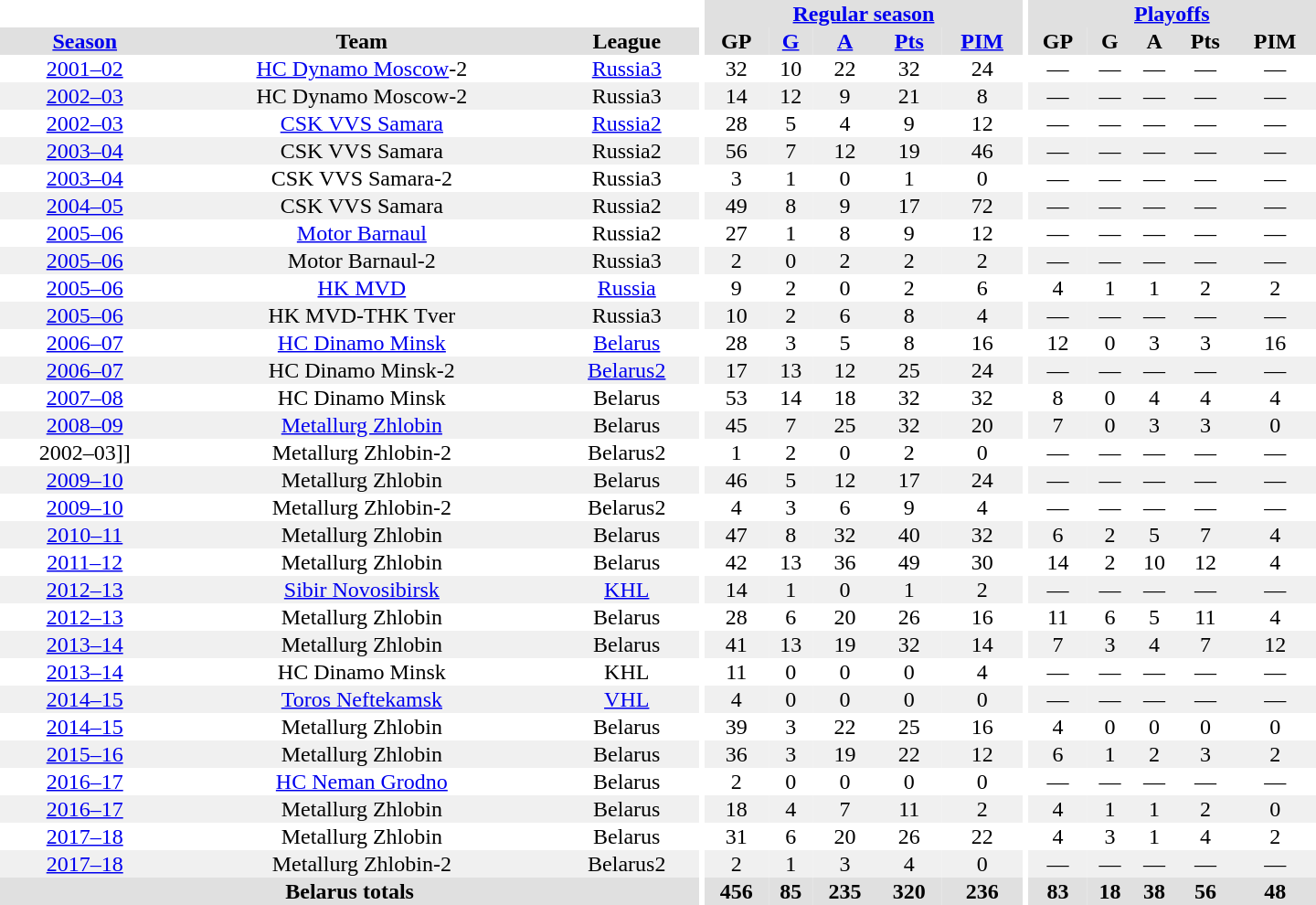<table border="0" cellpadding="1" cellspacing="0" style="text-align:center; width:60em">
<tr bgcolor="#e0e0e0">
<th colspan="3" bgcolor="#ffffff"></th>
<th rowspan="99" bgcolor="#ffffff"></th>
<th colspan="5"><a href='#'>Regular season</a></th>
<th rowspan="99" bgcolor="#ffffff"></th>
<th colspan="5"><a href='#'>Playoffs</a></th>
</tr>
<tr bgcolor="#e0e0e0">
<th><a href='#'>Season</a></th>
<th>Team</th>
<th>League</th>
<th>GP</th>
<th><a href='#'>G</a></th>
<th><a href='#'>A</a></th>
<th><a href='#'>Pts</a></th>
<th><a href='#'>PIM</a></th>
<th>GP</th>
<th>G</th>
<th>A</th>
<th>Pts</th>
<th>PIM</th>
</tr>
<tr>
<td><a href='#'>2001–02</a></td>
<td><a href='#'>HC Dynamo Moscow</a>-2</td>
<td><a href='#'>Russia3</a></td>
<td>32</td>
<td>10</td>
<td>22</td>
<td>32</td>
<td>24</td>
<td>—</td>
<td>—</td>
<td>—</td>
<td>—</td>
<td>—</td>
</tr>
<tr bgcolor="#f0f0f0">
<td><a href='#'>2002–03</a></td>
<td>HC Dynamo Moscow-2</td>
<td>Russia3</td>
<td>14</td>
<td>12</td>
<td>9</td>
<td>21</td>
<td>8</td>
<td>—</td>
<td>—</td>
<td>—</td>
<td>—</td>
<td>—</td>
</tr>
<tr>
<td><a href='#'>2002–03</a></td>
<td><a href='#'>CSK VVS Samara</a></td>
<td><a href='#'>Russia2</a></td>
<td>28</td>
<td>5</td>
<td>4</td>
<td>9</td>
<td>12</td>
<td>—</td>
<td>—</td>
<td>—</td>
<td>—</td>
<td>—</td>
</tr>
<tr bgcolor="#f0f0f0">
<td><a href='#'>2003–04</a></td>
<td>CSK VVS Samara</td>
<td>Russia2</td>
<td>56</td>
<td>7</td>
<td>12</td>
<td>19</td>
<td>46</td>
<td>—</td>
<td>—</td>
<td>—</td>
<td>—</td>
<td>—</td>
</tr>
<tr>
<td><a href='#'>2003–04</a></td>
<td>CSK VVS Samara-2</td>
<td>Russia3</td>
<td>3</td>
<td>1</td>
<td>0</td>
<td>1</td>
<td>0</td>
<td>—</td>
<td>—</td>
<td>—</td>
<td>—</td>
<td>—</td>
</tr>
<tr bgcolor="#f0f0f0">
<td><a href='#'>2004–05</a></td>
<td>CSK VVS Samara</td>
<td>Russia2</td>
<td>49</td>
<td>8</td>
<td>9</td>
<td>17</td>
<td>72</td>
<td>—</td>
<td>—</td>
<td>—</td>
<td>—</td>
<td>—</td>
</tr>
<tr>
<td><a href='#'>2005–06</a></td>
<td><a href='#'>Motor Barnaul</a></td>
<td>Russia2</td>
<td>27</td>
<td>1</td>
<td>8</td>
<td>9</td>
<td>12</td>
<td>—</td>
<td>—</td>
<td>—</td>
<td>—</td>
<td>—</td>
</tr>
<tr bgcolor="#f0f0f0">
<td><a href='#'>2005–06</a></td>
<td>Motor Barnaul-2</td>
<td>Russia3</td>
<td>2</td>
<td>0</td>
<td>2</td>
<td>2</td>
<td>2</td>
<td>—</td>
<td>—</td>
<td>—</td>
<td>—</td>
<td>—</td>
</tr>
<tr>
<td><a href='#'>2005–06</a></td>
<td><a href='#'>HK MVD</a></td>
<td><a href='#'>Russia</a></td>
<td>9</td>
<td>2</td>
<td>0</td>
<td>2</td>
<td>6</td>
<td>4</td>
<td>1</td>
<td>1</td>
<td>2</td>
<td>2</td>
</tr>
<tr bgcolor="#f0f0f0">
<td><a href='#'>2005–06</a></td>
<td>HK MVD-THK Tver</td>
<td>Russia3</td>
<td>10</td>
<td>2</td>
<td>6</td>
<td>8</td>
<td>4</td>
<td>—</td>
<td>—</td>
<td>—</td>
<td>—</td>
<td>—</td>
</tr>
<tr>
<td><a href='#'>2006–07</a></td>
<td><a href='#'>HC Dinamo Minsk</a></td>
<td><a href='#'>Belarus</a></td>
<td>28</td>
<td>3</td>
<td>5</td>
<td>8</td>
<td>16</td>
<td>12</td>
<td>0</td>
<td>3</td>
<td>3</td>
<td>16</td>
</tr>
<tr bgcolor="#f0f0f0">
<td><a href='#'>2006–07</a></td>
<td>HC Dinamo Minsk-2</td>
<td><a href='#'>Belarus2</a></td>
<td>17</td>
<td>13</td>
<td>12</td>
<td>25</td>
<td>24</td>
<td>—</td>
<td>—</td>
<td>—</td>
<td>—</td>
<td>—</td>
</tr>
<tr>
<td><a href='#'>2007–08</a></td>
<td>HC Dinamo Minsk</td>
<td>Belarus</td>
<td>53</td>
<td>14</td>
<td>18</td>
<td>32</td>
<td>32</td>
<td>8</td>
<td>0</td>
<td>4</td>
<td>4</td>
<td>4</td>
</tr>
<tr bgcolor="#f0f0f0">
<td><a href='#'>2008–09</a></td>
<td><a href='#'>Metallurg Zhlobin</a></td>
<td>Belarus</td>
<td>45</td>
<td>7</td>
<td>25</td>
<td>32</td>
<td>20</td>
<td>7</td>
<td>0</td>
<td>3</td>
<td>3</td>
<td>0</td>
</tr>
<tr>
<td 2008–09 Vysshaya Liga (Belarus) season>2002–03]]</td>
<td>Metallurg Zhlobin-2</td>
<td>Belarus2</td>
<td>1</td>
<td>2</td>
<td>0</td>
<td>2</td>
<td>0</td>
<td>—</td>
<td>—</td>
<td>—</td>
<td>—</td>
<td>—</td>
</tr>
<tr bgcolor="#f0f0f0">
<td><a href='#'>2009–10</a></td>
<td>Metallurg Zhlobin</td>
<td>Belarus</td>
<td>46</td>
<td>5</td>
<td>12</td>
<td>17</td>
<td>24</td>
<td>—</td>
<td>—</td>
<td>—</td>
<td>—</td>
<td>—</td>
</tr>
<tr>
<td><a href='#'>2009–10</a></td>
<td>Metallurg Zhlobin-2</td>
<td>Belarus2</td>
<td>4</td>
<td>3</td>
<td>6</td>
<td>9</td>
<td>4</td>
<td>—</td>
<td>—</td>
<td>—</td>
<td>—</td>
<td>—</td>
</tr>
<tr bgcolor="#f0f0f0">
<td><a href='#'>2010–11</a></td>
<td>Metallurg Zhlobin</td>
<td>Belarus</td>
<td>47</td>
<td>8</td>
<td>32</td>
<td>40</td>
<td>32</td>
<td>6</td>
<td>2</td>
<td>5</td>
<td>7</td>
<td>4</td>
</tr>
<tr>
<td><a href='#'>2011–12</a></td>
<td>Metallurg Zhlobin</td>
<td>Belarus</td>
<td>42</td>
<td>13</td>
<td>36</td>
<td>49</td>
<td>30</td>
<td>14</td>
<td>2</td>
<td>10</td>
<td>12</td>
<td>4</td>
</tr>
<tr bgcolor="#f0f0f0">
<td><a href='#'>2012–13</a></td>
<td><a href='#'>Sibir Novosibirsk</a></td>
<td><a href='#'>KHL</a></td>
<td>14</td>
<td>1</td>
<td>0</td>
<td>1</td>
<td>2</td>
<td>—</td>
<td>—</td>
<td>—</td>
<td>—</td>
<td>—</td>
</tr>
<tr>
<td><a href='#'>2012–13</a></td>
<td>Metallurg Zhlobin</td>
<td>Belarus</td>
<td>28</td>
<td>6</td>
<td>20</td>
<td>26</td>
<td>16</td>
<td>11</td>
<td>6</td>
<td>5</td>
<td>11</td>
<td>4</td>
</tr>
<tr bgcolor="#f0f0f0">
<td><a href='#'>2013–14</a></td>
<td>Metallurg Zhlobin</td>
<td>Belarus</td>
<td>41</td>
<td>13</td>
<td>19</td>
<td>32</td>
<td>14</td>
<td>7</td>
<td>3</td>
<td>4</td>
<td>7</td>
<td>12</td>
</tr>
<tr>
<td><a href='#'>2013–14</a></td>
<td>HC Dinamo Minsk</td>
<td>KHL</td>
<td>11</td>
<td>0</td>
<td>0</td>
<td>0</td>
<td>4</td>
<td>—</td>
<td>—</td>
<td>—</td>
<td>—</td>
<td>—</td>
</tr>
<tr bgcolor="#f0f0f0">
<td><a href='#'>2014–15</a></td>
<td><a href='#'>Toros Neftekamsk</a></td>
<td><a href='#'>VHL</a></td>
<td>4</td>
<td>0</td>
<td>0</td>
<td>0</td>
<td>0</td>
<td>—</td>
<td>—</td>
<td>—</td>
<td>—</td>
<td>—</td>
</tr>
<tr>
<td><a href='#'>2014–15</a></td>
<td>Metallurg Zhlobin</td>
<td>Belarus</td>
<td>39</td>
<td>3</td>
<td>22</td>
<td>25</td>
<td>16</td>
<td>4</td>
<td>0</td>
<td>0</td>
<td>0</td>
<td>0</td>
</tr>
<tr bgcolor="#f0f0f0">
<td><a href='#'>2015–16</a></td>
<td>Metallurg Zhlobin</td>
<td>Belarus</td>
<td>36</td>
<td>3</td>
<td>19</td>
<td>22</td>
<td>12</td>
<td>6</td>
<td>1</td>
<td>2</td>
<td>3</td>
<td>2</td>
</tr>
<tr>
<td><a href='#'>2016–17</a></td>
<td><a href='#'>HC Neman Grodno</a></td>
<td>Belarus</td>
<td>2</td>
<td>0</td>
<td>0</td>
<td>0</td>
<td>0</td>
<td>—</td>
<td>—</td>
<td>—</td>
<td>—</td>
<td>—</td>
</tr>
<tr bgcolor="#f0f0f0">
<td><a href='#'>2016–17</a></td>
<td>Metallurg Zhlobin</td>
<td>Belarus</td>
<td>18</td>
<td>4</td>
<td>7</td>
<td>11</td>
<td>2</td>
<td>4</td>
<td>1</td>
<td>1</td>
<td>2</td>
<td>0</td>
</tr>
<tr>
<td><a href='#'>2017–18</a></td>
<td>Metallurg Zhlobin</td>
<td>Belarus</td>
<td>31</td>
<td>6</td>
<td>20</td>
<td>26</td>
<td>22</td>
<td>4</td>
<td>3</td>
<td>1</td>
<td>4</td>
<td>2</td>
</tr>
<tr bgcolor="#f0f0f0">
<td><a href='#'>2017–18</a></td>
<td>Metallurg Zhlobin-2</td>
<td>Belarus2</td>
<td>2</td>
<td>1</td>
<td>3</td>
<td>4</td>
<td>0</td>
<td>—</td>
<td>—</td>
<td>—</td>
<td>—</td>
<td>—</td>
</tr>
<tr>
</tr>
<tr ALIGN="center" bgcolor="#e0e0e0">
<th colspan="3">Belarus totals</th>
<th ALIGN="center">456</th>
<th ALIGN="center">85</th>
<th ALIGN="center">235</th>
<th ALIGN="center">320</th>
<th ALIGN="center">236</th>
<th ALIGN="center">83</th>
<th ALIGN="center">18</th>
<th ALIGN="center">38</th>
<th ALIGN="center">56</th>
<th ALIGN="center">48</th>
</tr>
</table>
